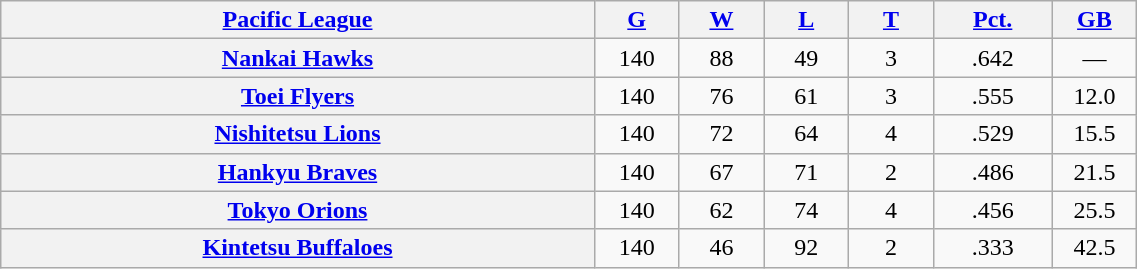<table class="wikitable plainrowheaders" width="60%" style="text-align:center;">
<tr>
<th scope="col" width="35%"><a href='#'>Pacific League</a></th>
<th scope="col" width="5%"><a href='#'>G</a></th>
<th scope="col" width="5%"><a href='#'>W</a></th>
<th scope="col" width="5%"><a href='#'>L</a></th>
<th scope="col" width="5%"><a href='#'>T</a></th>
<th scope="col" width="7%"><a href='#'>Pct.</a></th>
<th scope="col" width="5%"><a href='#'>GB</a></th>
</tr>
<tr>
<th scope="row" style="text-align:center;"><a href='#'>Nankai Hawks</a></th>
<td>140</td>
<td>88</td>
<td>49</td>
<td>3</td>
<td>.642</td>
<td>—</td>
</tr>
<tr>
<th scope="row" style="text-align:center;"><a href='#'>Toei Flyers</a></th>
<td>140</td>
<td>76</td>
<td>61</td>
<td>3</td>
<td>.555</td>
<td>12.0</td>
</tr>
<tr>
<th scope="row" style="text-align:center;"><a href='#'>Nishitetsu Lions</a></th>
<td>140</td>
<td>72</td>
<td>64</td>
<td>4</td>
<td>.529</td>
<td>15.5</td>
</tr>
<tr>
<th scope="row" style="text-align:center;"><a href='#'>Hankyu Braves</a></th>
<td>140</td>
<td>67</td>
<td>71</td>
<td>2</td>
<td>.486</td>
<td>21.5</td>
</tr>
<tr>
<th scope="row" style="text-align:center;"><a href='#'>Tokyo Orions</a></th>
<td>140</td>
<td>62</td>
<td>74</td>
<td>4</td>
<td>.456</td>
<td>25.5</td>
</tr>
<tr>
<th scope="row" style="text-align:center;"><a href='#'>Kintetsu Buffaloes</a></th>
<td>140</td>
<td>46</td>
<td>92</td>
<td>2</td>
<td>.333</td>
<td>42.5</td>
</tr>
</table>
